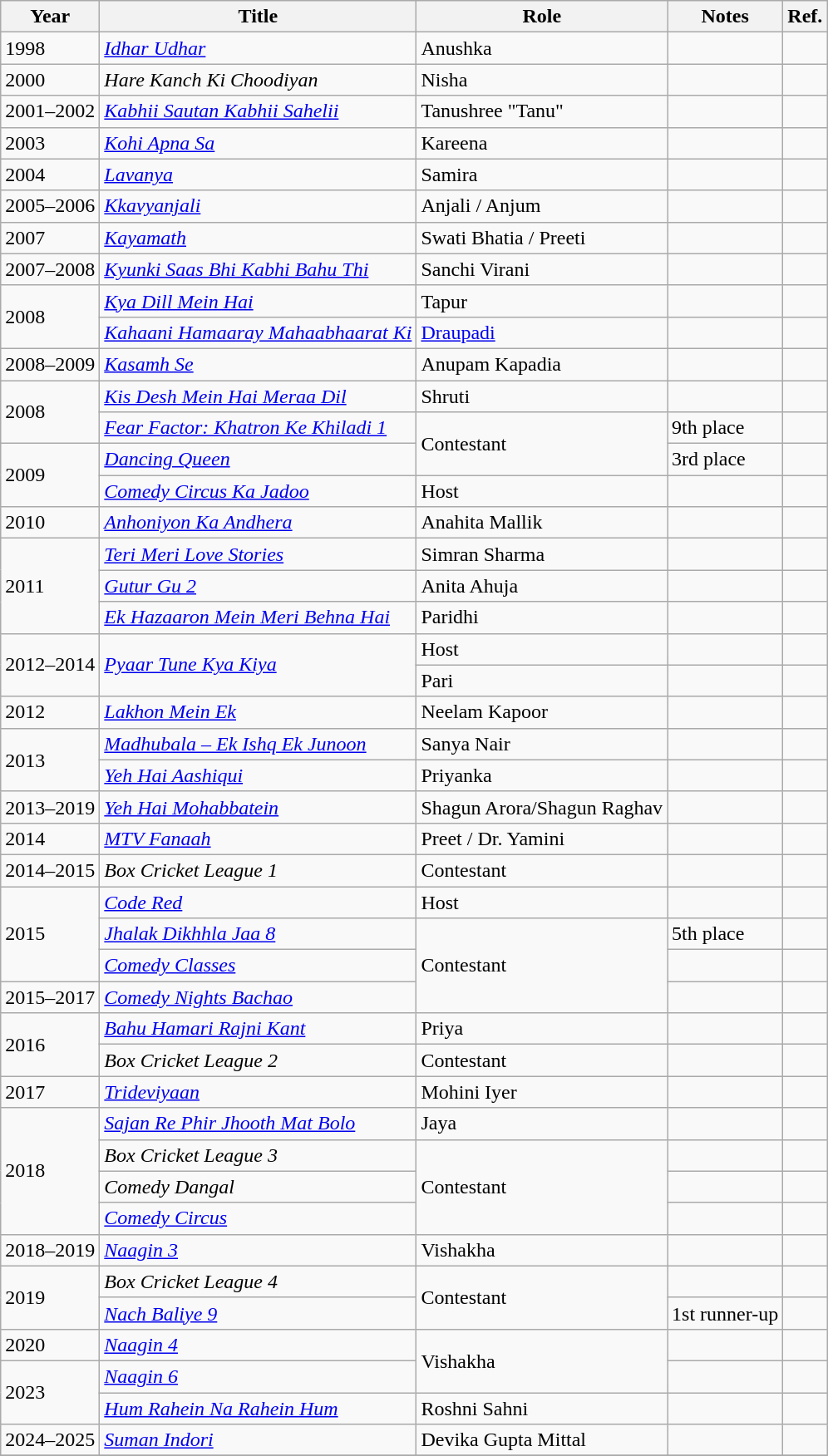<table class="wikitable sortable">
<tr>
<th>Year</th>
<th>Title</th>
<th>Role</th>
<th class="unsortable">Notes</th>
<th class="unsortable">Ref.</th>
</tr>
<tr>
<td>1998</td>
<td><em><a href='#'>Idhar Udhar</a></em></td>
<td>Anushka</td>
<td></td>
<td style="text-align:center;"></td>
</tr>
<tr>
<td>2000</td>
<td><em>Hare Kanch Ki Choodiyan</em></td>
<td>Nisha</td>
<td></td>
<td style="text-align:center;"></td>
</tr>
<tr>
<td>2001–2002</td>
<td><em><a href='#'>Kabhii Sautan Kabhii Sahelii</a></em></td>
<td>Tanushree "Tanu"</td>
<td></td>
<td style="text-align:center;"></td>
</tr>
<tr>
<td>2003</td>
<td><em><a href='#'>Kohi Apna Sa</a></em></td>
<td>Kareena</td>
<td></td>
<td style="text-align:center;"></td>
</tr>
<tr>
<td>2004</td>
<td><em><a href='#'>Lavanya</a></em></td>
<td>Samira</td>
<td></td>
<td style="text-align:center;"></td>
</tr>
<tr>
<td>2005–2006</td>
<td><em><a href='#'>Kkavyanjali</a></em></td>
<td>Anjali / Anjum</td>
<td></td>
<td style="text-align:center;"></td>
</tr>
<tr>
<td>2007</td>
<td><em><a href='#'>Kayamath</a></em></td>
<td>Swati Bhatia / Preeti</td>
<td></td>
<td style="text-align:center;"></td>
</tr>
<tr>
<td>2007–2008</td>
<td><em><a href='#'>Kyunki Saas Bhi Kabhi Bahu Thi</a></em></td>
<td>Sanchi Virani</td>
<td></td>
<td style="text-align:center;"></td>
</tr>
<tr>
<td rowspan="2">2008</td>
<td><em><a href='#'>Kya Dill Mein Hai</a></em></td>
<td>Tapur</td>
<td></td>
<td style="text-align:center;"></td>
</tr>
<tr>
<td><em><a href='#'>Kahaani Hamaaray Mahaabhaarat Ki</a></em></td>
<td><a href='#'>Draupadi</a></td>
<td></td>
<td style="text-align:center;"></td>
</tr>
<tr>
<td>2008–2009</td>
<td><em><a href='#'>Kasamh Se</a></em></td>
<td>Anupam Kapadia</td>
<td></td>
<td style="text-align:center;"></td>
</tr>
<tr>
<td rowspan="2">2008</td>
<td><em><a href='#'>Kis Desh Mein Hai Meraa Dil</a></em></td>
<td>Shruti</td>
<td></td>
<td style="text-align:center;"></td>
</tr>
<tr>
<td><em><a href='#'>Fear Factor: Khatron Ke Khiladi 1</a></em></td>
<td rowspan="2">Contestant</td>
<td>9th place</td>
<td style="text-align:center;"></td>
</tr>
<tr>
<td rowspan="2">2009</td>
<td><em><a href='#'>Dancing Queen</a></em></td>
<td>3rd place</td>
<td style="text-align:center;"></td>
</tr>
<tr>
<td><em><a href='#'>Comedy Circus Ka Jadoo</a></em></td>
<td>Host</td>
<td></td>
<td style="text-align:center;"></td>
</tr>
<tr>
<td>2010</td>
<td><em><a href='#'>Anhoniyon Ka Andhera</a></em></td>
<td>Anahita Mallik</td>
<td></td>
<td style="text-align:center;"></td>
</tr>
<tr>
<td rowspan="3">2011</td>
<td><em><a href='#'>Teri Meri Love Stories</a></em></td>
<td>Simran Sharma</td>
<td></td>
<td style="text-align:center;"></td>
</tr>
<tr>
<td><em><a href='#'>Gutur Gu 2</a></em></td>
<td>Anita Ahuja</td>
<td></td>
<td style="text-align:center;"></td>
</tr>
<tr>
<td><em><a href='#'>Ek Hazaaron Mein Meri Behna Hai</a></em></td>
<td>Paridhi</td>
<td></td>
<td style="text-align:center;"></td>
</tr>
<tr>
<td rowspan="2">2012–2014</td>
<td rowspan="2"><em><a href='#'>Pyaar Tune Kya Kiya</a></em></td>
<td>Host</td>
<td></td>
<td style="text-align:center;"></td>
</tr>
<tr>
<td>Pari</td>
<td></td>
<td style="text-align:center;"></td>
</tr>
<tr>
<td>2012</td>
<td><em><a href='#'>Lakhon Mein Ek</a></em></td>
<td>Neelam Kapoor</td>
<td></td>
<td style="text-align:center;"></td>
</tr>
<tr>
<td rowspan="2">2013</td>
<td><em><a href='#'>Madhubala – Ek Ishq Ek Junoon</a></em></td>
<td>Sanya Nair</td>
<td></td>
<td style="text-align:center;"></td>
</tr>
<tr>
<td><em><a href='#'>Yeh Hai Aashiqui</a></em></td>
<td>Priyanka</td>
<td></td>
<td style="text-align:center;"></td>
</tr>
<tr>
<td>2013–2019</td>
<td><em><a href='#'>Yeh Hai Mohabbatein</a></em></td>
<td>Shagun Arora/Shagun Raghav</td>
<td></td>
<td style="text-align:center;"></td>
</tr>
<tr>
<td>2014</td>
<td><em><a href='#'>MTV Fanaah</a></em></td>
<td>Preet / Dr. Yamini</td>
<td></td>
<td style="text-align:center;"></td>
</tr>
<tr>
<td>2014–2015</td>
<td><em>Box Cricket League 1</em></td>
<td>Contestant</td>
<td></td>
<td style="text-align:center;"></td>
</tr>
<tr>
<td rowspan="3">2015</td>
<td><em><a href='#'>Code Red</a></em></td>
<td>Host</td>
<td></td>
<td style="text-align:center;"></td>
</tr>
<tr>
<td><em><a href='#'>Jhalak Dikhhla Jaa 8</a></em></td>
<td rowspan="3">Contestant</td>
<td>5th place</td>
<td style="text-align:center;"></td>
</tr>
<tr>
<td><em><a href='#'>Comedy Classes</a></em></td>
<td></td>
<td style="text-align:center;"></td>
</tr>
<tr>
<td>2015–2017</td>
<td><em><a href='#'>Comedy Nights Bachao</a></em></td>
<td></td>
<td style="text-align:center;"></td>
</tr>
<tr>
<td rowspan="2">2016</td>
<td><em><a href='#'>Bahu Hamari Rajni Kant</a></em></td>
<td>Priya</td>
<td></td>
<td style="text-align:center;"></td>
</tr>
<tr>
<td><em>Box Cricket League 2</em></td>
<td>Contestant</td>
<td></td>
<td style="text-align:center;"></td>
</tr>
<tr>
<td>2017</td>
<td><em><a href='#'>Trideviyaan</a></em></td>
<td>Mohini Iyer</td>
<td></td>
<td style="text-align:center;"></td>
</tr>
<tr>
<td rowspan="4">2018</td>
<td><em><a href='#'>Sajan Re Phir Jhooth Mat Bolo</a></em></td>
<td>Jaya</td>
<td></td>
<td style="text-align:center;"></td>
</tr>
<tr>
<td><em>Box Cricket League 3</em></td>
<td rowspan="3">Contestant</td>
<td></td>
<td style="text-align:center;"></td>
</tr>
<tr>
<td><em>Comedy Dangal</em></td>
<td></td>
<td style="text-align:center;"></td>
</tr>
<tr>
<td><em><a href='#'>Comedy Circus</a></em></td>
<td></td>
<td style="text-align:center;"></td>
</tr>
<tr>
<td>2018–2019</td>
<td><em><a href='#'>Naagin 3</a></em></td>
<td>Vishakha</td>
<td></td>
<td style="text-align:center;"></td>
</tr>
<tr>
<td rowspan="2">2019</td>
<td><em>Box Cricket League 4</em></td>
<td rowspan="2">Contestant</td>
<td></td>
<td style="text-align:center;"></td>
</tr>
<tr>
<td><em><a href='#'>Nach Baliye 9</a></em></td>
<td>1st runner-up</td>
<td style="text-align:center;"></td>
</tr>
<tr>
<td>2020</td>
<td><em><a href='#'>Naagin 4</a></em></td>
<td rowspan="2">Vishakha</td>
<td></td>
<td style="text-align:center;"></td>
</tr>
<tr>
<td rowspan="2">2023</td>
<td><em><a href='#'>Naagin 6</a></em></td>
<td></td>
<td></td>
</tr>
<tr>
<td><em><a href='#'>Hum Rahein Na Rahein Hum</a></em></td>
<td>Roshni Sahni</td>
<td></td>
<td></td>
</tr>
<tr>
<td>2024–2025</td>
<td><em><a href='#'>Suman Indori</a></em></td>
<td>Devika Gupta Mittal</td>
<td></td>
<td></td>
</tr>
<tr>
</tr>
</table>
